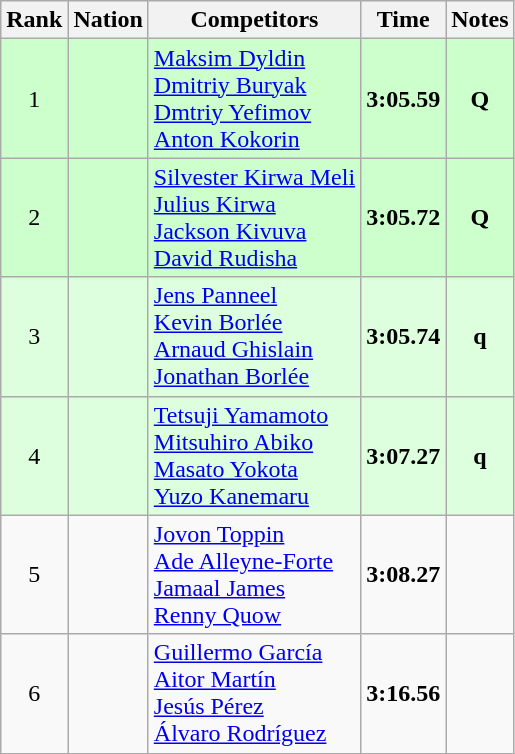<table class="wikitable sortable" style="text-align:center">
<tr>
<th>Rank</th>
<th>Nation</th>
<th>Competitors</th>
<th>Time</th>
<th>Notes</th>
</tr>
<tr bgcolor=ccffcc>
<td>1</td>
<td align=left></td>
<td align=left><a href='#'>Maksim Dyldin</a><br><a href='#'>Dmitriy Buryak</a><br><a href='#'>Dmtriy Yefimov</a><br><a href='#'>Anton Kokorin</a></td>
<td><strong>3:05.59</strong></td>
<td><strong>Q</strong></td>
</tr>
<tr bgcolor=ccffcc>
<td>2</td>
<td align=left></td>
<td align=left><a href='#'>Silvester Kirwa Meli</a><br><a href='#'>Julius Kirwa</a><br><a href='#'>Jackson Kivuva</a><br><a href='#'>David Rudisha</a></td>
<td><strong>3:05.72</strong></td>
<td><strong>Q</strong></td>
</tr>
<tr bgcolor=ddffdd>
<td>3</td>
<td align=left></td>
<td align=left><a href='#'>Jens Panneel</a><br><a href='#'>Kevin Borlée</a><br><a href='#'>Arnaud Ghislain</a><br><a href='#'>Jonathan Borlée</a></td>
<td><strong>3:05.74</strong></td>
<td><strong>q</strong></td>
</tr>
<tr bgcolor=ddffdd>
<td>4</td>
<td align=left></td>
<td align=left><a href='#'>Tetsuji Yamamoto</a><br><a href='#'>Mitsuhiro Abiko</a><br><a href='#'>Masato Yokota</a><br><a href='#'>Yuzo Kanemaru</a></td>
<td><strong>3:07.27</strong></td>
<td><strong>q</strong></td>
</tr>
<tr>
<td>5</td>
<td align=left></td>
<td align=left><a href='#'>Jovon Toppin</a><br><a href='#'>Ade Alleyne-Forte</a><br><a href='#'>Jamaal James</a><br><a href='#'>Renny Quow</a></td>
<td><strong>3:08.27</strong></td>
<td></td>
</tr>
<tr>
<td>6</td>
<td align=left></td>
<td align=left><a href='#'>Guillermo García</a><br><a href='#'>Aitor Martín</a><br><a href='#'>Jesús Pérez</a><br><a href='#'>Álvaro Rodríguez</a></td>
<td><strong>3:16.56</strong></td>
<td></td>
</tr>
</table>
